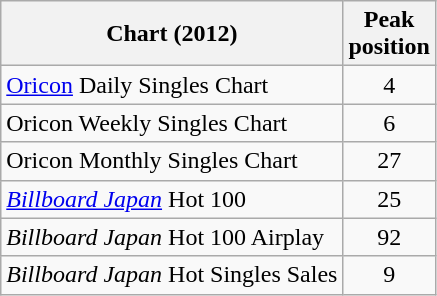<table class="wikitable sortable" border="1">
<tr>
<th>Chart (2012)</th>
<th>Peak<br>position</th>
</tr>
<tr>
<td><a href='#'>Oricon</a> Daily Singles Chart</td>
<td style="text-align:center;">4</td>
</tr>
<tr>
<td>Oricon Weekly Singles Chart</td>
<td style="text-align:center;">6</td>
</tr>
<tr>
<td>Oricon Monthly Singles Chart</td>
<td style="text-align:center;">27</td>
</tr>
<tr>
<td><em><a href='#'>Billboard Japan</a></em> Hot 100</td>
<td style="text-align:center;">25</td>
</tr>
<tr>
<td><em>Billboard Japan</em> Hot 100 Airplay</td>
<td style="text-align:center;">92</td>
</tr>
<tr>
<td><em>Billboard Japan</em> Hot Singles Sales</td>
<td style="text-align:center;">9</td>
</tr>
</table>
